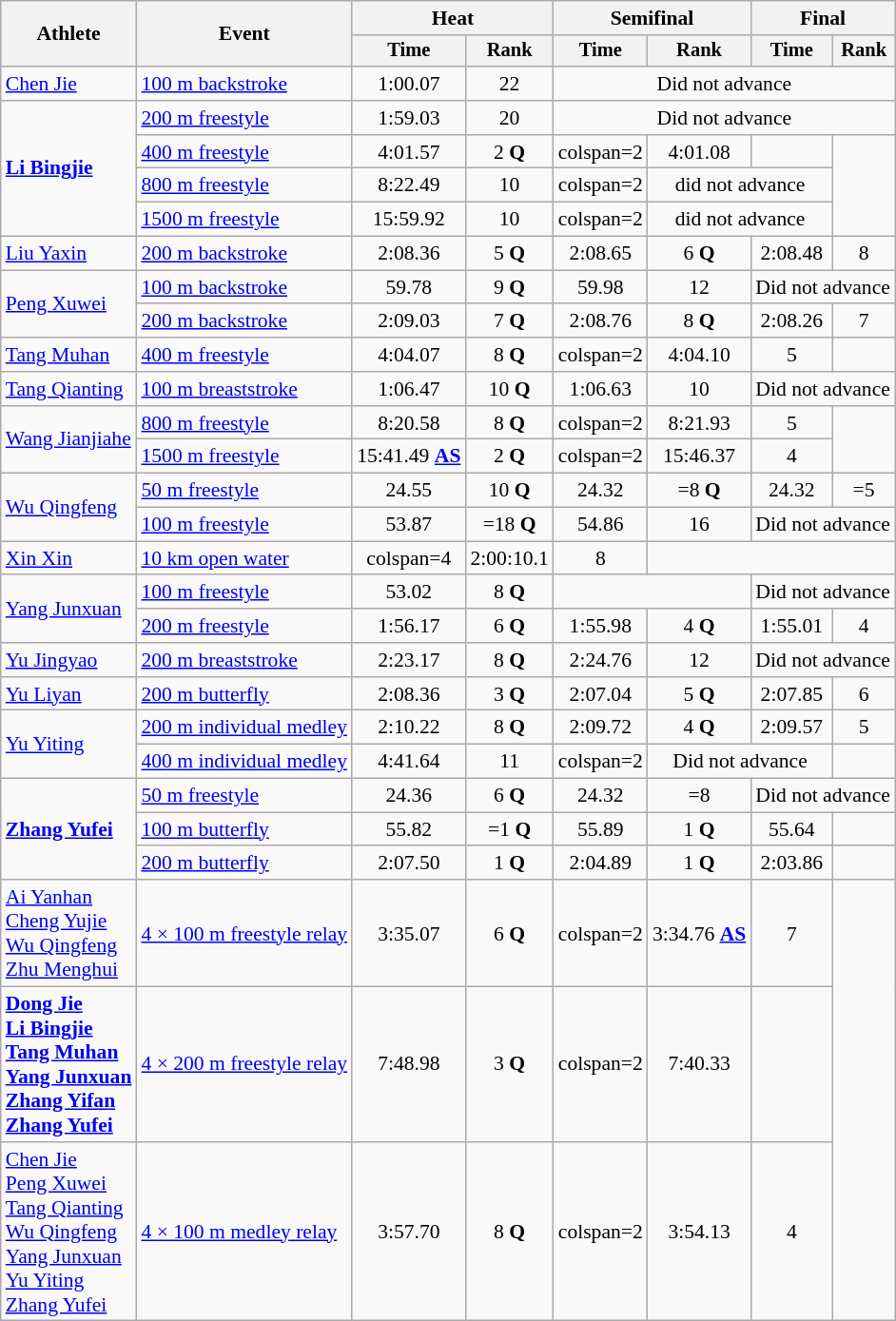<table class=wikitable style="font-size:90%">
<tr>
<th rowspan="2">Athlete</th>
<th rowspan="2">Event</th>
<th colspan="2">Heat</th>
<th colspan="2">Semifinal</th>
<th colspan="2">Final</th>
</tr>
<tr style="font-size:95%">
<th>Time</th>
<th>Rank</th>
<th>Time</th>
<th>Rank</th>
<th>Time</th>
<th>Rank</th>
</tr>
<tr align=center>
<td align=left><a href='#'>Chen Jie</a></td>
<td align=left><a href='#'>100 m backstroke</a></td>
<td>1:00.07</td>
<td>22</td>
<td colspan="4">Did not advance</td>
</tr>
<tr align=center>
<td align=left rowspan=4><strong><a href='#'>Li Bingjie</a></strong></td>
<td align=left><a href='#'>200 m freestyle</a></td>
<td>1:59.03</td>
<td>20</td>
<td colspan="4">Did not advance</td>
</tr>
<tr align=center>
<td align=left><a href='#'>400 m freestyle</a></td>
<td>4:01.57</td>
<td>2 <strong>Q</strong></td>
<td>colspan=2 </td>
<td>4:01.08</td>
<td></td>
</tr>
<tr align=center>
<td align=left><a href='#'>800 m freestyle</a></td>
<td>8:22.49</td>
<td>10</td>
<td>colspan=2 </td>
<td colspan="2">did not advance</td>
</tr>
<tr align=center>
<td align=left><a href='#'>1500 m freestyle</a></td>
<td>15:59.92</td>
<td>10</td>
<td>colspan=2 </td>
<td colspan="2">did not advance</td>
</tr>
<tr align=center>
<td align=left><a href='#'>Liu Yaxin</a></td>
<td align=left><a href='#'>200 m backstroke</a></td>
<td>2:08.36</td>
<td>5 <strong>Q</strong></td>
<td>2:08.65</td>
<td>6 <strong>Q</strong></td>
<td>2:08.48</td>
<td>8</td>
</tr>
<tr align=center>
<td align=left rowspan=2><a href='#'>Peng Xuwei</a></td>
<td align=left><a href='#'>100 m backstroke</a></td>
<td>59.78</td>
<td>9 <strong>Q</strong></td>
<td>59.98</td>
<td>12</td>
<td colspan="2">Did not advance</td>
</tr>
<tr align=center>
<td align=left><a href='#'>200 m backstroke</a></td>
<td>2:09.03</td>
<td>7 <strong>Q</strong></td>
<td>2:08.76</td>
<td>8 <strong>Q</strong></td>
<td>2:08.26</td>
<td>7</td>
</tr>
<tr align=center>
<td align=left><a href='#'>Tang Muhan</a></td>
<td align=left><a href='#'>400 m freestyle</a></td>
<td>4:04.07</td>
<td>8 <strong>Q</strong></td>
<td>colspan=2 </td>
<td>4:04.10</td>
<td>5</td>
</tr>
<tr align=center>
<td align=left><a href='#'>Tang Qianting</a></td>
<td align=left><a href='#'>100 m breaststroke</a></td>
<td>1:06.47</td>
<td>10 <strong>Q</strong></td>
<td>1:06.63</td>
<td>10</td>
<td colspan="2">Did not advance</td>
</tr>
<tr align=center>
<td align=left rowspan=2><a href='#'>Wang Jianjiahe</a></td>
<td align=left><a href='#'>800 m freestyle</a></td>
<td>8:20.58</td>
<td>8 <strong>Q</strong></td>
<td>colspan=2 </td>
<td>8:21.93</td>
<td>5</td>
</tr>
<tr align=center>
<td align=left><a href='#'>1500 m freestyle</a></td>
<td>15:41.49 <strong><a href='#'>AS</a></strong></td>
<td>2 <strong>Q</strong></td>
<td>colspan=2 </td>
<td>15:46.37</td>
<td>4</td>
</tr>
<tr align=center>
<td align=left rowspan=2><a href='#'>Wu Qingfeng</a></td>
<td align=left><a href='#'>50 m freestyle</a></td>
<td>24.55</td>
<td>10 <strong>Q</strong></td>
<td>24.32</td>
<td>=8 <strong>Q</strong></td>
<td>24.32</td>
<td>=5</td>
</tr>
<tr align=center>
<td align=left><a href='#'>100 m freestyle</a></td>
<td>53.87</td>
<td>=18 <strong>Q</strong></td>
<td>54.86</td>
<td>16</td>
<td colspan="2">Did not advance</td>
</tr>
<tr align=center>
<td align=left><a href='#'>Xin Xin</a></td>
<td align=left><a href='#'>10 km open water</a></td>
<td>colspan=4 </td>
<td>2:00:10.1</td>
<td>8</td>
</tr>
<tr align=center>
<td align=left rowspan=2><a href='#'>Yang Junxuan</a></td>
<td align=left><a href='#'>100 m freestyle</a></td>
<td>53.02</td>
<td>8 <strong>Q</strong></td>
<td colspan=2></td>
<td colspan="2">Did not advance</td>
</tr>
<tr align=center>
<td align=left><a href='#'>200 m freestyle</a></td>
<td>1:56.17</td>
<td>6 <strong>Q</strong></td>
<td>1:55.98</td>
<td>4 <strong>Q</strong></td>
<td>1:55.01</td>
<td>4</td>
</tr>
<tr align=center>
<td align=left><a href='#'>Yu Jingyao</a></td>
<td align=left><a href='#'>200 m breaststroke</a></td>
<td>2:23.17</td>
<td>8 <strong>Q</strong></td>
<td>2:24.76</td>
<td>12</td>
<td colspan="2">Did not advance</td>
</tr>
<tr align=center>
<td align=left><a href='#'>Yu Liyan</a></td>
<td align=left><a href='#'>200 m butterfly</a></td>
<td>2:08.36</td>
<td>3 <strong>Q</strong></td>
<td>2:07.04</td>
<td>5 <strong>Q</strong></td>
<td>2:07.85</td>
<td>6</td>
</tr>
<tr align=center>
<td align=left rowspan=2><a href='#'>Yu Yiting</a></td>
<td align=left><a href='#'>200 m individual medley</a></td>
<td>2:10.22</td>
<td>8 <strong>Q</strong></td>
<td>2:09.72</td>
<td>4 <strong>Q</strong></td>
<td>2:09.57</td>
<td>5</td>
</tr>
<tr align=center>
<td align=left><a href='#'>400 m individual medley</a></td>
<td>4:41.64</td>
<td>11</td>
<td>colspan=2 </td>
<td colspan="2">Did not advance</td>
</tr>
<tr align=center>
<td align=left rowspan=3><strong><a href='#'>Zhang Yufei</a></strong></td>
<td align=left><a href='#'>50 m freestyle</a></td>
<td>24.36</td>
<td>6 <strong>Q</strong></td>
<td>24.32</td>
<td>=8</td>
<td colspan="2">Did not advance</td>
</tr>
<tr align=center>
<td align=left><a href='#'>100 m butterfly</a></td>
<td>55.82</td>
<td>=1 <strong>Q</strong></td>
<td>55.89</td>
<td>1 <strong>Q</strong></td>
<td>55.64</td>
<td></td>
</tr>
<tr align=center>
<td align=left><a href='#'>200 m butterfly</a></td>
<td>2:07.50</td>
<td>1 <strong>Q</strong></td>
<td>2:04.89</td>
<td>1 <strong>Q</strong></td>
<td>2:03.86 </td>
<td></td>
</tr>
<tr align=center>
<td align=left><a href='#'>Ai Yanhan</a><br><a href='#'>Cheng Yujie</a><br><a href='#'>Wu Qingfeng</a><br><a href='#'>Zhu Menghui</a></td>
<td align=left><a href='#'>4 × 100 m freestyle relay</a></td>
<td>3:35.07</td>
<td>6 <strong>Q</strong></td>
<td>colspan=2 </td>
<td>3:34.76 <strong><a href='#'>AS</a></strong></td>
<td>7</td>
</tr>
<tr align=center>
<td align=left><strong><a href='#'>Dong Jie</a><br><a href='#'>Li Bingjie</a><br><a href='#'>Tang Muhan</a><br><a href='#'>Yang Junxuan</a><br><a href='#'>Zhang Yifan</a><br><a href='#'>Zhang Yufei</a></strong></td>
<td align=left><a href='#'>4 × 200 m freestyle relay</a></td>
<td>7:48.98</td>
<td>3 <strong>Q</strong></td>
<td>colspan=2 </td>
<td>7:40.33 </td>
<td></td>
</tr>
<tr align=center>
<td align=left><a href='#'>Chen Jie</a><br><a href='#'>Peng Xuwei</a><br><a href='#'>Tang Qianting</a><br><a href='#'>Wu Qingfeng</a><br><a href='#'>Yang Junxuan</a><br><a href='#'>Yu Yiting</a><br><a href='#'>Zhang Yufei</a></td>
<td align=left><a href='#'>4 × 100 m medley relay</a></td>
<td>3:57.70</td>
<td>8 <strong>Q</strong></td>
<td>colspan=2 </td>
<td>3:54.13</td>
<td>4</td>
</tr>
</table>
